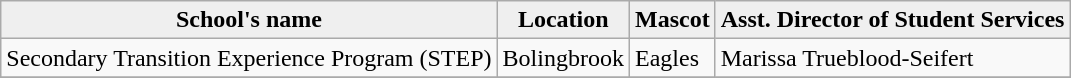<table class="wikitable">
<tr>
<th style="background:#efefef;">School's name</th>
<th style="background:#efefef;">Location</th>
<th style="background:#efefef;">Mascot</th>
<th style="background:#efefef;">Asst. Director of Student Services</th>
</tr>
<tr>
<td>Secondary Transition Experience Program (STEP)</td>
<td>Bolingbrook</td>
<td>Eagles</td>
<td>Marissa Trueblood-Seifert</td>
</tr>
<tr>
</tr>
</table>
